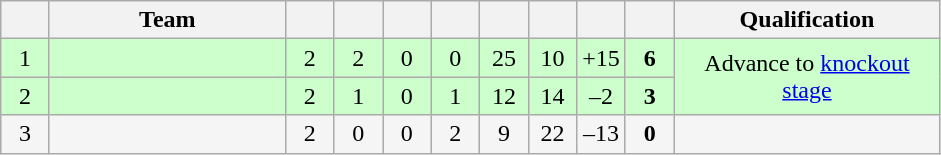<table class="wikitable" style="text-align: center;">
<tr>
<th width="25"></th>
<th width="150">Team</th>
<th width="25"></th>
<th width="25"></th>
<th width="25"></th>
<th width="25"></th>
<th width="25"></th>
<th width="25"></th>
<th width="25"></th>
<th width="25"></th>
<th width="170">Qualification</th>
</tr>
<tr align=center style="background:#ccffcc;">
<td>1</td>
<td style="text-align:left;"></td>
<td>2</td>
<td>2</td>
<td>0</td>
<td>0</td>
<td>25</td>
<td>10</td>
<td>+15</td>
<td><strong>6</strong></td>
<td rowspan="2">Advance to <a href='#'>knockout stage</a></td>
</tr>
<tr align=center style="background:#ccffcc;">
<td>2</td>
<td style="text-align:left;"></td>
<td>2</td>
<td>1</td>
<td>0</td>
<td>1</td>
<td>12</td>
<td>14</td>
<td>–2</td>
<td><strong>3</strong></td>
</tr>
<tr align=center style="background:#f5f5f5;">
<td>3</td>
<td style="text-align:left;"></td>
<td>2</td>
<td>0</td>
<td>0</td>
<td>2</td>
<td>9</td>
<td>22</td>
<td>–13</td>
<td><strong>0</strong></td>
<td></td>
</tr>
</table>
